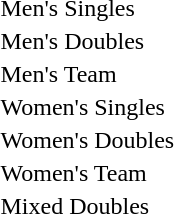<table>
<tr>
<td>Men's Singles</td>
<td></td>
<td></td>
<td></td>
</tr>
<tr>
<td>Men's Doubles</td>
<td></td>
<td></td>
<td></td>
</tr>
<tr>
<td>Men's Team</td>
<td></td>
<td></td>
<td></td>
</tr>
<tr>
<td>Women's Singles</td>
<td></td>
<td></td>
<td></td>
</tr>
<tr>
<td>Women's Doubles</td>
<td></td>
<td></td>
<td></td>
</tr>
<tr>
<td>Women's Team</td>
<td></td>
<td></td>
<td></td>
</tr>
<tr>
<td>Mixed Doubles</td>
<td></td>
<td></td>
<td></td>
</tr>
</table>
